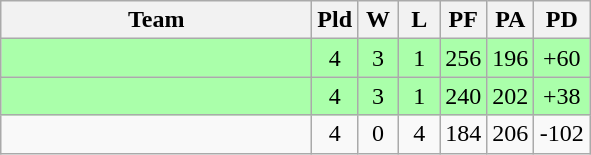<table class=wikitable style="text-align:center">
<tr>
<th width=200>Team</th>
<th width=20>Pld</th>
<th width=20>W</th>
<th width=20>L</th>
<th width=20>PF</th>
<th width=20>PA</th>
<th width=30>PD</th>
</tr>
<tr bgcolor=#aaffaa>
<td align=left></td>
<td>4</td>
<td>3</td>
<td>1</td>
<td>256</td>
<td>196</td>
<td>+60</td>
</tr>
<tr bgcolor=#aaffaa>
<td align=left></td>
<td>4</td>
<td>3</td>
<td>1</td>
<td>240</td>
<td>202</td>
<td>+38</td>
</tr>
<tr bgcolor=>
<td align=left></td>
<td>4</td>
<td>0</td>
<td>4</td>
<td>184</td>
<td>206</td>
<td>-102</td>
</tr>
</table>
